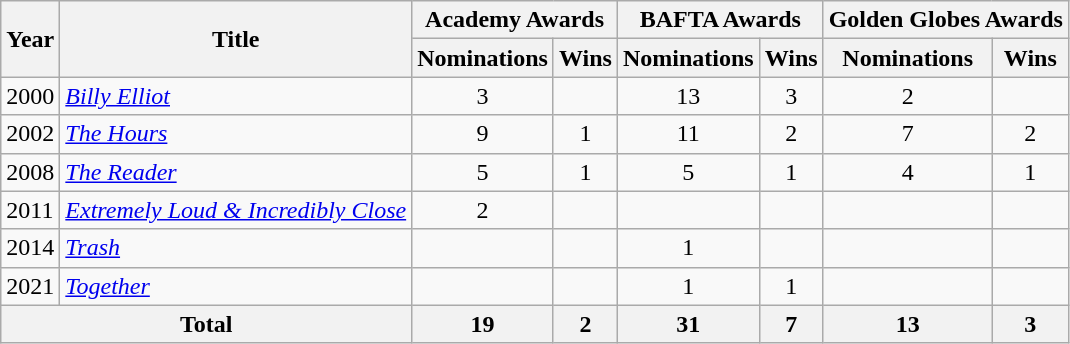<table class="wikitable">
<tr>
<th rowspan="2">Year</th>
<th rowspan="2">Title</th>
<th colspan="2">Academy Awards</th>
<th colspan="2">BAFTA Awards</th>
<th colspan="2">Golden Globes Awards</th>
</tr>
<tr>
<th>Nominations</th>
<th>Wins</th>
<th>Nominations</th>
<th>Wins</th>
<th>Nominations</th>
<th>Wins</th>
</tr>
<tr>
<td>2000</td>
<td><em><a href='#'>Billy Elliot</a></em></td>
<td align=center>3</td>
<td></td>
<td align=center>13</td>
<td align=center>3</td>
<td align=Center>2</td>
<td></td>
</tr>
<tr>
<td>2002</td>
<td><em><a href='#'>The Hours</a></em></td>
<td align=center>9</td>
<td align=center>1</td>
<td align=center>11</td>
<td align=center>2</td>
<td align=center>7</td>
<td align=center>2</td>
</tr>
<tr>
<td>2008</td>
<td><em><a href='#'>The Reader</a></em></td>
<td align=center>5</td>
<td align=center>1</td>
<td align=center>5</td>
<td align=center>1</td>
<td align=center>4</td>
<td align=center>1</td>
</tr>
<tr>
<td>2011</td>
<td><em><a href='#'>Extremely Loud & Incredibly Close</a></em></td>
<td align=center>2</td>
<td></td>
<td></td>
<td></td>
<td></td>
<td></td>
</tr>
<tr>
<td>2014</td>
<td><em><a href='#'>Trash</a></em></td>
<td></td>
<td></td>
<td align=center>1</td>
<td></td>
<td></td>
<td></td>
</tr>
<tr>
<td>2021</td>
<td><em><a href='#'>Together</a></em></td>
<td></td>
<td></td>
<td align=center>1</td>
<td align=center>1</td>
<td></td>
<td></td>
</tr>
<tr>
<th colspan="2" style="text-align:center"><strong>Total</strong></th>
<th>19</th>
<th>2</th>
<th>31</th>
<th>7</th>
<th>13</th>
<th>3</th>
</tr>
</table>
